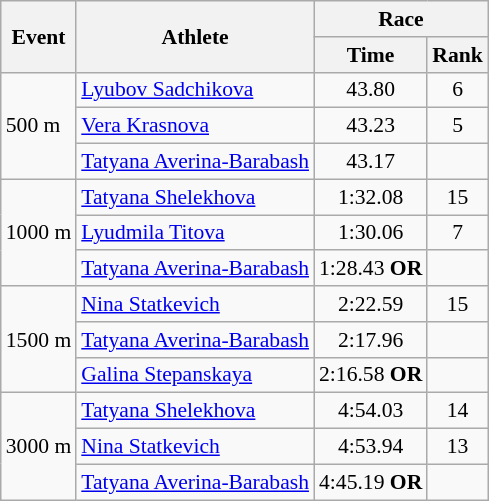<table class="wikitable" border="1" style="font-size:90%">
<tr>
<th rowspan=2>Event</th>
<th rowspan=2>Athlete</th>
<th colspan=2>Race</th>
</tr>
<tr>
<th>Time</th>
<th>Rank</th>
</tr>
<tr>
<td rowspan=3>500 m</td>
<td><a href='#'>Lyubov Sadchikova</a></td>
<td align=center>43.80</td>
<td align=center>6</td>
</tr>
<tr>
<td><a href='#'>Vera Krasnova</a></td>
<td align=center>43.23</td>
<td align=center>5</td>
</tr>
<tr>
<td><a href='#'>Tatyana Averina-Barabash</a></td>
<td align=center>43.17</td>
<td align=center></td>
</tr>
<tr>
<td rowspan=3>1000 m</td>
<td><a href='#'>Tatyana Shelekhova</a></td>
<td align=center>1:32.08</td>
<td align=center>15</td>
</tr>
<tr>
<td><a href='#'>Lyudmila Titova</a></td>
<td align=center>1:30.06</td>
<td align=center>7</td>
</tr>
<tr>
<td><a href='#'>Tatyana Averina-Barabash</a></td>
<td align=center>1:28.43 <strong>OR</strong></td>
<td align=center></td>
</tr>
<tr>
<td rowspan=3>1500 m</td>
<td><a href='#'>Nina Statkevich</a></td>
<td align=center>2:22.59</td>
<td align=center>15</td>
</tr>
<tr>
<td><a href='#'>Tatyana Averina-Barabash</a></td>
<td align=center>2:17.96</td>
<td align=center></td>
</tr>
<tr>
<td><a href='#'>Galina Stepanskaya</a></td>
<td align=center>2:16.58 <strong>OR</strong></td>
<td align=center></td>
</tr>
<tr>
<td rowspan=3>3000 m</td>
<td><a href='#'>Tatyana Shelekhova</a></td>
<td align=center>4:54.03</td>
<td align=center>14</td>
</tr>
<tr>
<td><a href='#'>Nina Statkevich</a></td>
<td align=center>4:53.94</td>
<td align=center>13</td>
</tr>
<tr>
<td><a href='#'>Tatyana Averina-Barabash</a></td>
<td align=center>4:45.19 <strong>OR</strong></td>
<td align=center></td>
</tr>
</table>
